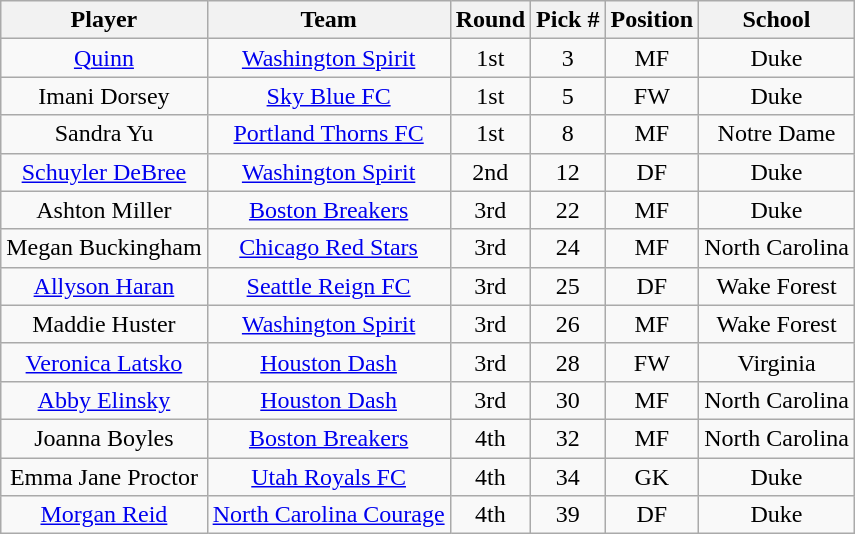<table class="wikitable sortable" style="text-align: center;">
<tr>
<th>Player</th>
<th>Team</th>
<th>Round</th>
<th>Pick #</th>
<th>Position</th>
<th>School</th>
</tr>
<tr>
<td> <a href='#'>Quinn</a></td>
<td><a href='#'>Washington Spirit</a></td>
<td>1st</td>
<td>3</td>
<td>MF</td>
<td>Duke</td>
</tr>
<tr>
<td> Imani Dorsey</td>
<td><a href='#'>Sky Blue FC</a></td>
<td>1st</td>
<td>5</td>
<td>FW</td>
<td>Duke</td>
</tr>
<tr>
<td> Sandra Yu</td>
<td><a href='#'>Portland Thorns FC</a></td>
<td>1st</td>
<td>8</td>
<td>MF</td>
<td>Notre Dame</td>
</tr>
<tr>
<td> <a href='#'>Schuyler DeBree</a></td>
<td><a href='#'>Washington Spirit</a></td>
<td>2nd</td>
<td>12</td>
<td>DF</td>
<td>Duke</td>
</tr>
<tr>
<td> Ashton Miller</td>
<td><a href='#'>Boston Breakers</a></td>
<td>3rd</td>
<td>22</td>
<td>MF</td>
<td>Duke</td>
</tr>
<tr>
<td> Megan Buckingham</td>
<td><a href='#'>Chicago Red Stars</a></td>
<td>3rd</td>
<td>24</td>
<td>MF</td>
<td>North Carolina</td>
</tr>
<tr>
<td> <a href='#'>Allyson Haran</a></td>
<td><a href='#'>Seattle Reign FC</a></td>
<td>3rd</td>
<td>25</td>
<td>DF</td>
<td>Wake Forest</td>
</tr>
<tr>
<td> Maddie Huster</td>
<td><a href='#'>Washington Spirit</a></td>
<td>3rd</td>
<td>26</td>
<td>MF</td>
<td>Wake Forest</td>
</tr>
<tr>
<td> <a href='#'>Veronica Latsko</a></td>
<td><a href='#'>Houston Dash</a></td>
<td>3rd</td>
<td>28</td>
<td>FW</td>
<td>Virginia</td>
</tr>
<tr>
<td> <a href='#'>Abby Elinsky</a></td>
<td><a href='#'>Houston Dash</a></td>
<td>3rd</td>
<td>30</td>
<td>MF</td>
<td>North Carolina</td>
</tr>
<tr>
<td> Joanna Boyles</td>
<td><a href='#'>Boston Breakers</a></td>
<td>4th</td>
<td>32</td>
<td>MF</td>
<td>North Carolina</td>
</tr>
<tr>
<td> Emma Jane Proctor</td>
<td><a href='#'>Utah Royals FC</a></td>
<td>4th</td>
<td>34</td>
<td>GK</td>
<td>Duke</td>
</tr>
<tr>
<td> <a href='#'>Morgan Reid</a></td>
<td><a href='#'>North Carolina Courage</a></td>
<td>4th</td>
<td>39</td>
<td>DF</td>
<td>Duke</td>
</tr>
</table>
